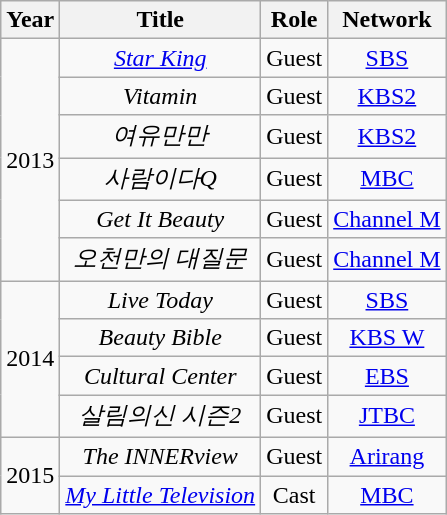<table class="wikitable" style="text-align:center">
<tr>
<th>Year</th>
<th>Title</th>
<th>Role</th>
<th>Network</th>
</tr>
<tr>
<td rowspan="6">2013</td>
<td><em><a href='#'>Star King</a></em></td>
<td>Guest</td>
<td><a href='#'>SBS</a></td>
</tr>
<tr>
<td><em>Vitamin</em></td>
<td>Guest</td>
<td><a href='#'>KBS2</a></td>
</tr>
<tr>
<td><em>여유만만</em></td>
<td>Guest</td>
<td><a href='#'>KBS2</a></td>
</tr>
<tr>
<td><em>사람이다Q</em></td>
<td>Guest</td>
<td><a href='#'>MBC</a></td>
</tr>
<tr>
<td><em>Get It Beauty</em></td>
<td>Guest</td>
<td><a href='#'>Channel M</a></td>
</tr>
<tr>
<td><em>오천만의 대질문</em></td>
<td>Guest</td>
<td><a href='#'>Channel M</a></td>
</tr>
<tr>
<td rowspan="4">2014</td>
<td><em>Live Today</em></td>
<td>Guest</td>
<td><a href='#'>SBS</a></td>
</tr>
<tr>
<td><em>Beauty Bible</em></td>
<td>Guest</td>
<td><a href='#'>KBS W</a></td>
</tr>
<tr>
<td><em>Cultural Center</em></td>
<td>Guest</td>
<td><a href='#'>EBS</a></td>
</tr>
<tr>
<td><em>살림의신 시즌2</em></td>
<td>Guest</td>
<td><a href='#'>JTBC</a></td>
</tr>
<tr>
<td rowspan="2">2015</td>
<td><em>The INNERview</em></td>
<td>Guest</td>
<td><a href='#'>Arirang</a></td>
</tr>
<tr>
<td><em><a href='#'>My Little Television</a></em></td>
<td>Cast</td>
<td><a href='#'>MBC</a></td>
</tr>
</table>
